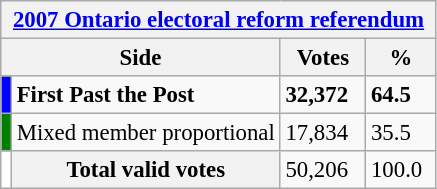<table class="wikitable" style="font-size: 95%; clear:both">
<tr style="background-color:#E9E9E9">
<th colspan=4><a href='#'>2007 Ontario electoral reform referendum</a></th>
</tr>
<tr style="background-color:#E9E9E9">
<th colspan=2 style="width: 130px">Side</th>
<th style="width: 50px">Votes</th>
<th style="width: 40px">%</th>
</tr>
<tr>
<td bgcolor="blue"></td>
<td><strong>First Past the Post</strong></td>
<td><strong>32,372</strong></td>
<td><strong>64.5</strong></td>
</tr>
<tr>
<td bgcolor="green"></td>
<td>Mixed member proportional</td>
<td>17,834</td>
<td>35.5</td>
</tr>
<tr>
<td bgcolor="white"></td>
<th>Total valid votes</th>
<td>50,206</td>
<td>100.0</td>
</tr>
</table>
